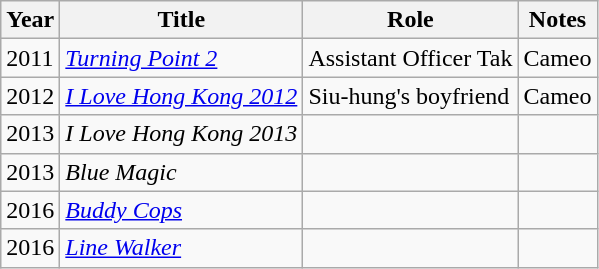<table class="wikitable sortable">
<tr>
<th>Year</th>
<th>Title</th>
<th>Role</th>
<th class="unsortable">Notes</th>
</tr>
<tr>
<td>2011</td>
<td><em><a href='#'>Turning Point 2</a></em></td>
<td>Assistant Officer Tak</td>
<td>Cameo</td>
</tr>
<tr>
<td>2012</td>
<td><em><a href='#'>I Love Hong Kong 2012</a></em></td>
<td>Siu-hung's boyfriend</td>
<td>Cameo</td>
</tr>
<tr>
<td>2013</td>
<td><em>I Love Hong Kong 2013</em></td>
<td></td>
<td></td>
</tr>
<tr>
<td>2013</td>
<td><em>Blue Magic</em></td>
<td></td>
<td></td>
</tr>
<tr>
<td>2016</td>
<td><em><a href='#'>Buddy Cops</a></em></td>
<td></td>
<td></td>
</tr>
<tr>
<td>2016</td>
<td><em><a href='#'>Line Walker</a></em></td>
<td></td>
<td></td>
</tr>
</table>
